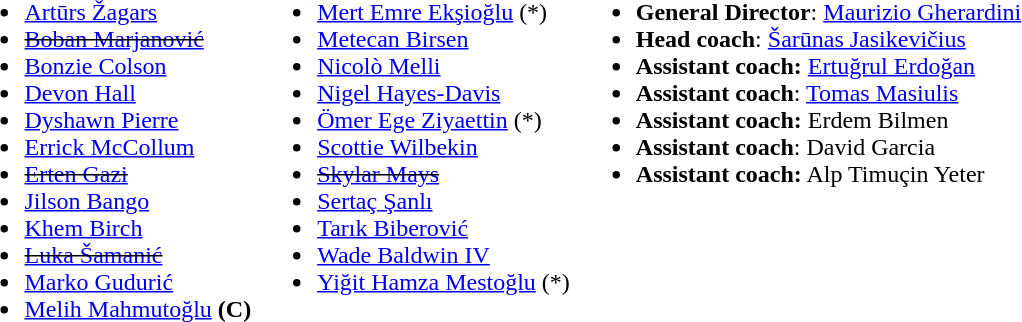<table>
<tr valign="top">
<td><br><ul><li> <a href='#'>Artūrs Žagars</a></li><li> <s><a href='#'>Boban Marjanović</a></s></li><li> <a href='#'>Bonzie Colson</a></li><li> <a href='#'>Devon Hall</a></li><li> <a href='#'>Dyshawn Pierre</a></li><li> <a href='#'>Errick McCollum</a></li><li> <s><a href='#'>Erten Gazi</a></s></li><li> <a href='#'>Jilson Bango</a></li><li> <a href='#'>Khem Birch</a></li><li> <s><a href='#'>Luka Šamanić</a></s></li><li> <a href='#'>Marko Gudurić</a></li><li> <a href='#'>Melih Mahmutoğlu</a> <strong>(C)</strong></li></ul></td>
<td><br><ul><li> <a href='#'>Mert Emre Ekşioğlu</a> (*)</li><li>  <a href='#'>Metecan Birsen</a></li><li> <a href='#'>Nicolò Melli</a></li><li> <a href='#'>Nigel Hayes-Davis</a></li><li> <a href='#'>Ömer Ege Ziyaettin</a> (*)</li><li>  <a href='#'>Scottie Wilbekin</a></li><li> <s><a href='#'>Skylar Mays</a></s></li><li> <a href='#'>Sertaç Şanlı</a></li><li>  <a href='#'>Tarık Biberović</a></li><li> <a href='#'>Wade Baldwin IV</a></li><li> <a href='#'>Yiğit Hamza Mestoğlu</a> (*)</li></ul></td>
<td><br><ul><li><strong>General Director</strong>:  <a href='#'>Maurizio Gherardini</a></li><li><strong>Head coach</strong>:  <a href='#'>Šarūnas Jasikevičius</a></li><li><strong>Assistant coach:</strong>  <a href='#'>Ertuğrul Erdoğan</a></li><li><strong>Assistant coach</strong>:  <a href='#'>Tomas Masiulis</a></li><li><strong>Assistant coach:</strong>  Erdem Bilmen</li><li><strong>Assistant coach</strong>:  David Garcia</li><li><strong>Assistant coach:</strong>  Alp Timuçin Yeter</li></ul></td>
</tr>
</table>
